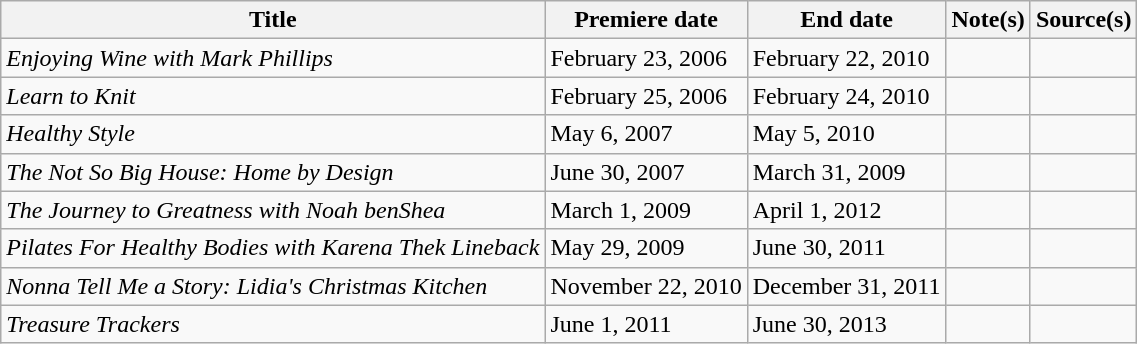<table class="wikitable sortable">
<tr>
<th>Title</th>
<th>Premiere date</th>
<th>End date</th>
<th>Note(s)</th>
<th>Source(s)</th>
</tr>
<tr>
<td><em>Enjoying Wine with Mark Phillips</em></td>
<td>February 23, 2006</td>
<td>February 22, 2010</td>
<td></td>
<td></td>
</tr>
<tr>
<td><em>Learn to Knit</em></td>
<td>February 25, 2006</td>
<td>February 24, 2010</td>
<td></td>
<td></td>
</tr>
<tr>
<td><em>Healthy Style</em></td>
<td>May 6, 2007</td>
<td>May 5, 2010</td>
<td></td>
<td></td>
</tr>
<tr>
<td><em>The Not So Big House: Home by Design</em></td>
<td>June 30, 2007</td>
<td>March 31, 2009</td>
<td></td>
<td></td>
</tr>
<tr>
<td><em>The Journey to Greatness with Noah benShea</em></td>
<td>March 1, 2009</td>
<td>April 1, 2012</td>
<td></td>
<td></td>
</tr>
<tr>
<td><em>Pilates For Healthy Bodies with Karena Thek Lineback</em></td>
<td>May 29, 2009</td>
<td>June 30, 2011</td>
<td></td>
<td></td>
</tr>
<tr>
<td><em>Nonna Tell Me a Story: Lidia's Christmas Kitchen</em></td>
<td>November 22, 2010</td>
<td>December 31, 2011</td>
<td></td>
<td></td>
</tr>
<tr>
<td><em>Treasure Trackers</em></td>
<td>June 1, 2011</td>
<td>June 30, 2013</td>
<td></td>
<td></td>
</tr>
</table>
